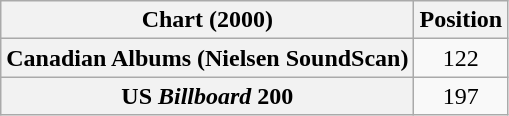<table class="wikitable plainrowheaders" style="text-align:center">
<tr>
<th scope="col">Chart (2000)</th>
<th scope="col">Position</th>
</tr>
<tr>
<th scope="row">Canadian Albums (Nielsen SoundScan)</th>
<td>122</td>
</tr>
<tr>
<th scope="row">US <em>Billboard</em> 200</th>
<td>197</td>
</tr>
</table>
